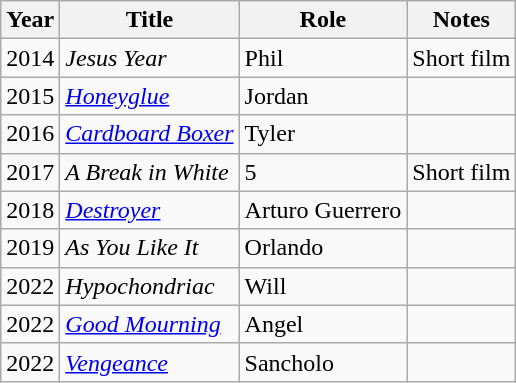<table class="wikitable">
<tr>
<th>Year</th>
<th>Title</th>
<th>Role</th>
<th>Notes</th>
</tr>
<tr>
<td>2014</td>
<td><em>Jesus Year</em></td>
<td>Phil</td>
<td>Short film</td>
</tr>
<tr>
<td>2015</td>
<td><em><a href='#'>Honeyglue</a></em></td>
<td>Jordan</td>
<td></td>
</tr>
<tr>
<td>2016</td>
<td><em><a href='#'>Cardboard Boxer</a></em></td>
<td>Tyler</td>
<td></td>
</tr>
<tr>
<td>2017</td>
<td><em>A Break in White</em></td>
<td>5</td>
<td>Short film</td>
</tr>
<tr>
<td>2018</td>
<td><em><a href='#'>Destroyer</a></em></td>
<td>Arturo Guerrero</td>
<td></td>
</tr>
<tr>
<td>2019</td>
<td><em>As You Like It</em></td>
<td>Orlando</td>
<td></td>
</tr>
<tr>
<td>2022</td>
<td><em>Hypochondriac</em></td>
<td>Will</td>
<td></td>
</tr>
<tr>
<td>2022</td>
<td><em><a href='#'>Good Mourning</a></em></td>
<td>Angel</td>
<td></td>
</tr>
<tr>
<td>2022</td>
<td><em><a href='#'>Vengeance</a></em></td>
<td>Sancholo</td>
<td></td>
</tr>
</table>
